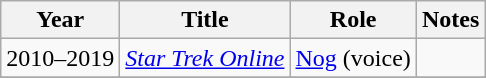<table class="wikitable">
<tr>
<th>Year</th>
<th>Title</th>
<th>Role</th>
<th>Notes</th>
</tr>
<tr>
<td>2010–2019</td>
<td><em><a href='#'>Star Trek Online</a></em></td>
<td><a href='#'>Nog</a> (voice)</td>
<td></td>
</tr>
<tr>
</tr>
</table>
